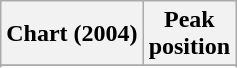<table class="wikitable sortable plainrowheaders" style="text-align:center">
<tr>
<th scope="col">Chart (2004)</th>
<th scope="col">Peak<br>position</th>
</tr>
<tr>
</tr>
<tr>
</tr>
<tr>
</tr>
<tr>
</tr>
</table>
